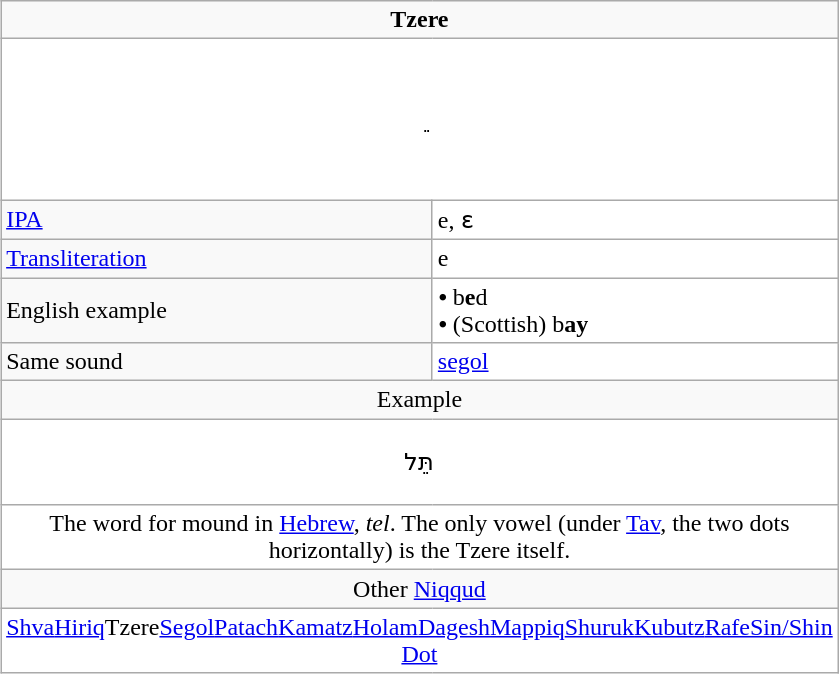<table align="right" class="wikitable">
<tr>
<td colspan="2" style="text-align:center;"><strong>Tzere</strong></td>
</tr>
<tr>
<td colspan="2" align="center" style="background:white;height:100px"><span>ֵ</span></td>
</tr>
<tr>
<td><a href='#'>IPA</a></td>
<td style="background:white">e, ɛ</td>
</tr>
<tr>
<td><a href='#'>Transliteration</a></td>
<td style="background:white">e</td>
</tr>
<tr>
<td>English example</td>
<td style="background:white">⦁ b<strong>e</strong>d<br>⦁ (Scottish) b<strong>ay</strong></td>
</tr>
<tr>
<td>Same sound</td>
<td style="background:white"><a href='#'>segol</a></td>
</tr>
<tr>
<td colspan="2" style="text-align:center;">Example</td>
</tr>
<tr>
<td colspan="2" align="center" style="background:white;height:50px"><span>תֵּל</span></td>
</tr>
<tr>
<td colspan="2" style="width:250px;background:white; text-align:center;">The word for mound in <a href='#'>Hebrew</a>, <em>tel</em>. The only vowel (under <a href='#'>Tav</a>, the two dots horizontally) is the Tzere itself.</td>
</tr>
<tr>
<td colspan="2" style="text-align:center;">Other <a href='#'>Niqqud</a></td>
</tr>
<tr>
<td colspan="2" style="width:250px;background:white; text-align:center;"><a href='#'>Shva</a><a href='#'>Hiriq</a>Tzere<a href='#'>Segol</a><a href='#'>Patach</a><a href='#'>Kamatz</a><a href='#'>Holam</a><a href='#'>Dagesh</a><a href='#'>Mappiq</a><a href='#'>Shuruk</a><a href='#'>Kubutz</a><a href='#'>Rafe</a><a href='#'>Sin/Shin Dot</a></td>
</tr>
</table>
